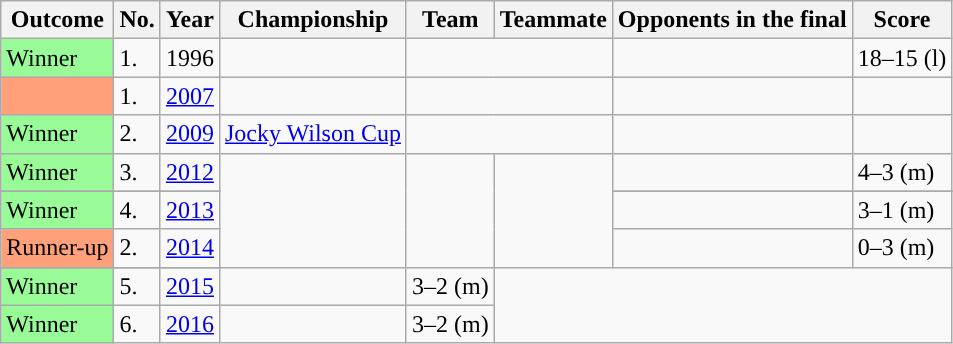<table class="sortable wikitable">
<tr>
<th>Outcome</th>
<th>No.</th>
<th>Year</th>
<th>Championship</th>
<th>Team</th>
<th>Teammate</th>
<th>Opponents in the final</th>
<th>Score </th>
</tr>
<tr>
<td style="background:#98FB98">Winner</td>
<td>1.</td>
<td>1996</td>
<td></td>
<td colspan=2></td>
<td></td>
<td>18–15 (l)</td>
</tr>
<tr>
<td style="background:#ffa07a"></td>
<td>1.</td>
<td><a href='#'>2007</a></td>
<td></td>
<td colspan=2></td>
<td></td>
<td></td>
</tr>
<tr>
<td style="background:#98FB98">Winner</td>
<td>2.</td>
<td><a href='#'>2009</a></td>
<td><a href='#'>Jocky Wilson Cup</a></td>
<td colspan=2></td>
<td></td>
<td></td>
</tr>
<tr>
<td style="background:#98FB98">Winner</td>
<td>3.</td>
<td><a href='#'>2012</a></td>
<td rowspan=5></td>
<td rowspan=5></td>
<td rowspan=5></td>
<td></td>
<td>4–3 (m)</td>
</tr>
<tr>
</tr>
<tr style=>
<td style="background:#98FB98">Winner</td>
<td>4.</td>
<td><a href='#'>2013</a></td>
<td></td>
<td>3–1 (m)</td>
</tr>
<tr>
<td style="background:#ffa07a">Runner-up</td>
<td>2.</td>
<td><a href='#'>2014</a></td>
<td></td>
<td>0–3 (m)</td>
</tr>
<tr>
</tr>
<tr style=>
<td style="background:#98FB98">Winner</td>
<td>5.</td>
<td><a href='#'>2015</a></td>
<td></td>
<td>3–2 (m)</td>
</tr>
<tr>
<td style="background:#98FB98">Winner</td>
<td>6.</td>
<td><a href='#'>2016</a></td>
<td></td>
<td>3–2 (m)</td>
</tr>
</table>
